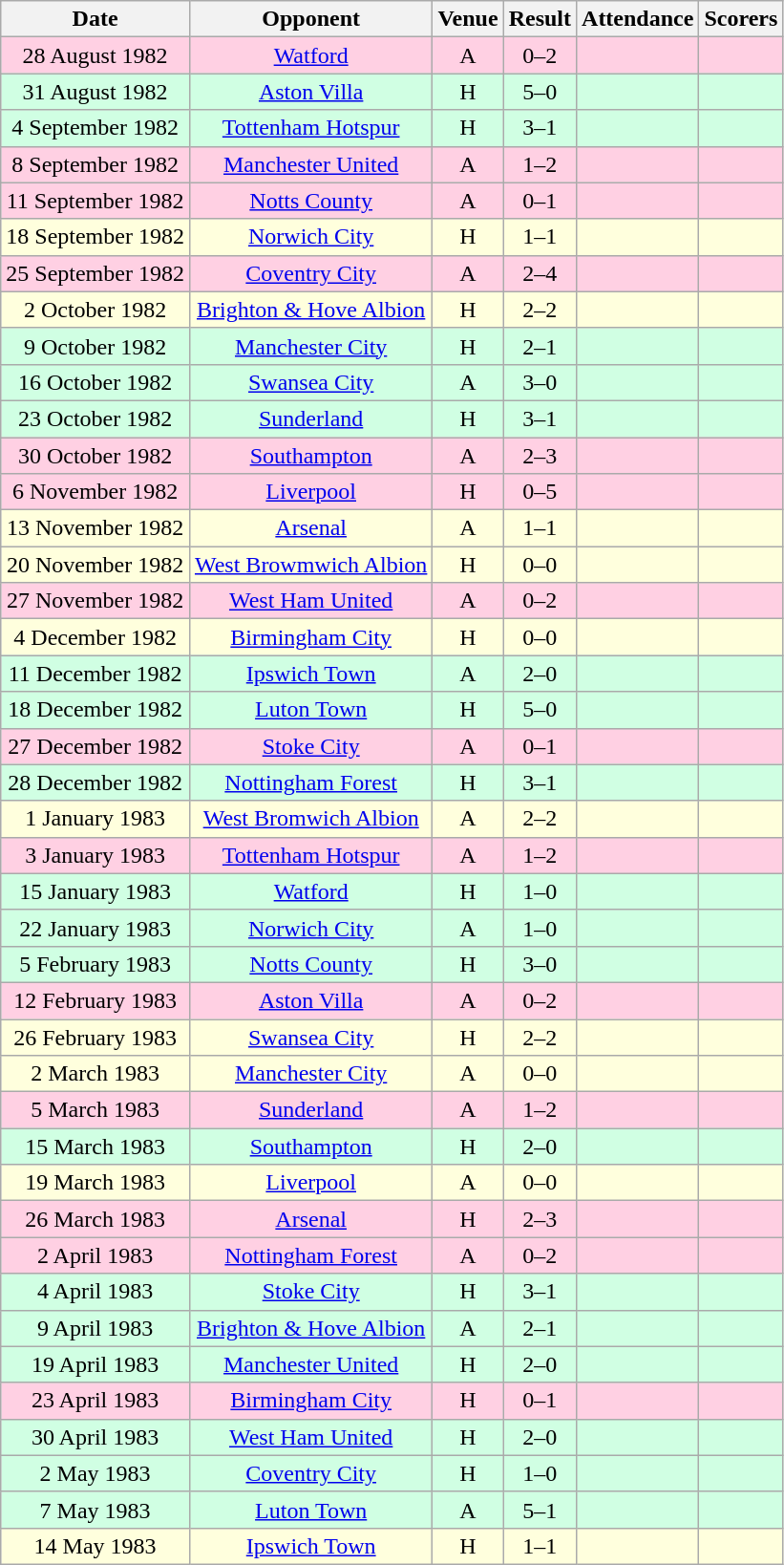<table class="wikitable sortable" style="text-align:center">
<tr>
<th>Date</th>
<th>Opponent</th>
<th>Venue</th>
<th>Result</th>
<th>Attendance</th>
<th>Scorers</th>
</tr>
<tr style="background-color: #ffd0e3;">
<td>28 August 1982</td>
<td><a href='#'>Watford</a></td>
<td>A</td>
<td>0–2</td>
<td></td>
<td></td>
</tr>
<tr style="background-color: #d0ffe3;">
<td>31 August 1982</td>
<td><a href='#'>Aston Villa</a></td>
<td>H</td>
<td>5–0</td>
<td></td>
<td></td>
</tr>
<tr style="background-color: #d0ffe3;">
<td>4 September 1982</td>
<td><a href='#'>Tottenham Hotspur</a></td>
<td>H</td>
<td>3–1</td>
<td></td>
<td></td>
</tr>
<tr style="background-color: #ffd0e3;">
<td>8 September 1982</td>
<td><a href='#'>Manchester United</a></td>
<td>A</td>
<td>1–2</td>
<td></td>
<td></td>
</tr>
<tr style="background-color: #ffd0e3;">
<td>11 September 1982</td>
<td><a href='#'>Notts County</a></td>
<td>A</td>
<td>0–1</td>
<td></td>
<td></td>
</tr>
<tr style="background-color: #ffffdd;">
<td>18 September 1982</td>
<td><a href='#'>Norwich City</a></td>
<td>H</td>
<td>1–1</td>
<td></td>
<td></td>
</tr>
<tr style="background-color: #ffd0e3;">
<td>25 September 1982</td>
<td><a href='#'>Coventry City</a></td>
<td>A</td>
<td>2–4</td>
<td></td>
<td></td>
</tr>
<tr style="background-color: #ffffdd;">
<td>2 October 1982</td>
<td><a href='#'>Brighton & Hove Albion</a></td>
<td>H</td>
<td>2–2</td>
<td></td>
<td></td>
</tr>
<tr style="background-color: #d0ffe3;">
<td>9 October 1982</td>
<td><a href='#'>Manchester City</a></td>
<td>H</td>
<td>2–1</td>
<td></td>
<td></td>
</tr>
<tr style="background-color: #d0ffe3;">
<td>16 October 1982</td>
<td><a href='#'>Swansea City</a></td>
<td>A</td>
<td>3–0</td>
<td></td>
<td></td>
</tr>
<tr style="background-color: #d0ffe3;">
<td>23 October 1982</td>
<td><a href='#'>Sunderland</a></td>
<td>H</td>
<td>3–1</td>
<td></td>
<td></td>
</tr>
<tr style="background-color: #ffd0e3;">
<td>30 October 1982</td>
<td><a href='#'>Southampton</a></td>
<td>A</td>
<td>2–3</td>
<td></td>
<td></td>
</tr>
<tr style="background-color: #ffd0e3;">
<td>6 November 1982</td>
<td><a href='#'>Liverpool</a></td>
<td>H</td>
<td>0–5</td>
<td></td>
<td></td>
</tr>
<tr style="background-color: #ffffdd;">
<td>13 November 1982</td>
<td><a href='#'>Arsenal</a></td>
<td>A</td>
<td>1–1</td>
<td></td>
<td></td>
</tr>
<tr style="background-color: #ffffdd;">
<td>20 November 1982</td>
<td><a href='#'>West Browmwich Albion</a></td>
<td>H</td>
<td>0–0</td>
<td></td>
<td></td>
</tr>
<tr style="background-color: #ffd0e3;">
<td>27 November 1982</td>
<td><a href='#'>West Ham United</a></td>
<td>A</td>
<td>0–2</td>
<td></td>
<td></td>
</tr>
<tr style="background-color: #ffffdd;">
<td>4 December 1982</td>
<td><a href='#'>Birmingham City</a></td>
<td>H</td>
<td>0–0</td>
<td></td>
<td></td>
</tr>
<tr style="background-color: #d0ffe3;">
<td>11 December 1982</td>
<td><a href='#'>Ipswich Town</a></td>
<td>A</td>
<td>2–0</td>
<td></td>
<td></td>
</tr>
<tr style="background-color: #d0ffe3;">
<td>18 December 1982</td>
<td><a href='#'>Luton Town</a></td>
<td>H</td>
<td>5–0</td>
<td></td>
<td></td>
</tr>
<tr style="background-color: #ffd0e3;">
<td>27 December 1982</td>
<td><a href='#'>Stoke City</a></td>
<td>A</td>
<td>0–1</td>
<td></td>
<td></td>
</tr>
<tr style="background-color: #d0ffe3;">
<td>28 December 1982</td>
<td><a href='#'>Nottingham Forest</a></td>
<td>H</td>
<td>3–1</td>
<td></td>
<td></td>
</tr>
<tr style="background-color: #ffffdd;">
<td>1 January 1983</td>
<td><a href='#'>West Bromwich Albion</a></td>
<td>A</td>
<td>2–2</td>
<td></td>
<td></td>
</tr>
<tr style="background-color: #ffd0e3;">
<td>3 January 1983</td>
<td><a href='#'>Tottenham Hotspur</a></td>
<td>A</td>
<td>1–2</td>
<td></td>
<td></td>
</tr>
<tr style="background-color: #d0ffe3;">
<td>15 January 1983</td>
<td><a href='#'>Watford</a></td>
<td>H</td>
<td>1–0</td>
<td></td>
<td></td>
</tr>
<tr style="background-color: #d0ffe3;">
<td>22 January 1983</td>
<td><a href='#'>Norwich City</a></td>
<td>A</td>
<td>1–0</td>
<td></td>
<td></td>
</tr>
<tr style="background-color: #d0ffe3;">
<td>5 February 1983</td>
<td><a href='#'>Notts County</a></td>
<td>H</td>
<td>3–0</td>
<td></td>
<td></td>
</tr>
<tr style="background-color: #ffd0e3;">
<td>12 February 1983</td>
<td><a href='#'>Aston Villa</a></td>
<td>A</td>
<td>0–2</td>
<td></td>
<td></td>
</tr>
<tr style="background-color: #ffffdd;">
<td>26 February 1983</td>
<td><a href='#'>Swansea City</a></td>
<td>H</td>
<td>2–2</td>
<td></td>
<td></td>
</tr>
<tr style="background-color: #ffffdd;">
<td>2 March 1983</td>
<td><a href='#'>Manchester City</a></td>
<td>A</td>
<td>0–0</td>
<td></td>
<td></td>
</tr>
<tr style="background-color: #ffd0e3;">
<td>5 March 1983</td>
<td><a href='#'>Sunderland</a></td>
<td>A</td>
<td>1–2</td>
<td></td>
<td></td>
</tr>
<tr style="background-color: #d0ffe3;">
<td>15 March 1983</td>
<td><a href='#'>Southampton</a></td>
<td>H</td>
<td>2–0</td>
<td></td>
<td></td>
</tr>
<tr style="background-color: #ffffdd;">
<td>19 March 1983</td>
<td><a href='#'>Liverpool</a></td>
<td>A</td>
<td>0–0</td>
<td></td>
<td></td>
</tr>
<tr style="background-color: #ffd0e3;">
<td>26 March 1983</td>
<td><a href='#'>Arsenal</a></td>
<td>H</td>
<td>2–3</td>
<td></td>
<td></td>
</tr>
<tr style="background-color: #ffd0e3;">
<td>2 April 1983</td>
<td><a href='#'>Nottingham Forest</a></td>
<td>A</td>
<td>0–2</td>
<td></td>
<td></td>
</tr>
<tr style="background-color: #d0ffe3;">
<td>4 April 1983</td>
<td><a href='#'>Stoke City</a></td>
<td>H</td>
<td>3–1</td>
<td></td>
<td></td>
</tr>
<tr style="background-color: #d0ffe3;">
<td>9 April 1983</td>
<td><a href='#'>Brighton & Hove Albion</a></td>
<td>A</td>
<td>2–1</td>
<td></td>
<td></td>
</tr>
<tr style="background-color: #d0ffe3;">
<td>19 April 1983</td>
<td><a href='#'>Manchester United</a></td>
<td>H</td>
<td>2–0</td>
<td></td>
<td></td>
</tr>
<tr style="background-color: #ffd0e3;">
<td>23 April 1983</td>
<td><a href='#'>Birmingham City</a></td>
<td>H</td>
<td>0–1</td>
<td></td>
<td></td>
</tr>
<tr style="background-color: #d0ffe3;">
<td>30 April 1983</td>
<td><a href='#'>West Ham United</a></td>
<td>H</td>
<td>2–0</td>
<td></td>
<td></td>
</tr>
<tr style="background-color: #d0ffe3;">
<td>2 May 1983</td>
<td><a href='#'>Coventry City</a></td>
<td>H</td>
<td>1–0</td>
<td></td>
<td></td>
</tr>
<tr style="background-color: #d0ffe3;">
<td>7 May 1983</td>
<td><a href='#'>Luton Town</a></td>
<td>A</td>
<td>5–1</td>
<td></td>
<td></td>
</tr>
<tr style="background-color: #ffffdd;">
<td>14 May 1983</td>
<td><a href='#'>Ipswich Town</a></td>
<td>H</td>
<td>1–1</td>
<td></td>
<td></td>
</tr>
</table>
